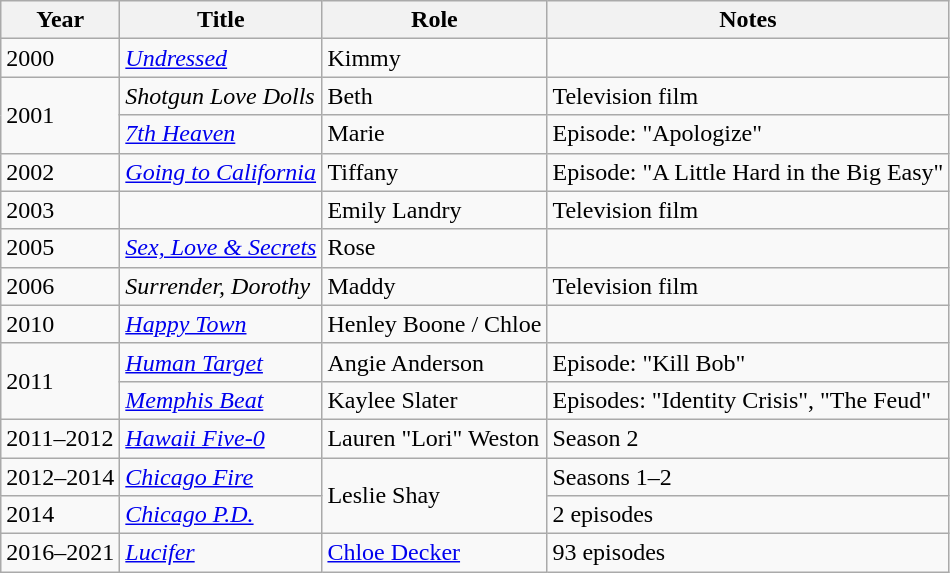<table class="wikitable sortable">
<tr>
<th>Year</th>
<th>Title</th>
<th>Role</th>
<th class="unsortable">Notes</th>
</tr>
<tr>
<td>2000</td>
<td><em><a href='#'>Undressed</a></em></td>
<td>Kimmy</td>
<td></td>
</tr>
<tr>
<td rowspan="2">2001</td>
<td><em>Shotgun Love Dolls</em></td>
<td>Beth</td>
<td>Television film</td>
</tr>
<tr>
<td><em><a href='#'>7th Heaven</a></em></td>
<td>Marie</td>
<td>Episode: "Apologize"</td>
</tr>
<tr>
<td>2002</td>
<td><em><a href='#'>Going to California</a></em></td>
<td>Tiffany</td>
<td>Episode: "A Little Hard in the Big Easy"</td>
</tr>
<tr>
<td>2003</td>
<td><em></em></td>
<td>Emily Landry</td>
<td>Television film</td>
</tr>
<tr>
<td>2005</td>
<td><em><a href='#'>Sex, Love & Secrets</a></em></td>
<td>Rose</td>
<td></td>
</tr>
<tr>
<td>2006</td>
<td><em>Surrender, Dorothy</em></td>
<td>Maddy</td>
<td>Television film</td>
</tr>
<tr>
<td>2010</td>
<td><em><a href='#'>Happy Town</a></em></td>
<td>Henley Boone / Chloe</td>
<td></td>
</tr>
<tr>
<td rowspan="2">2011</td>
<td><em><a href='#'>Human Target</a></em></td>
<td>Angie Anderson</td>
<td>Episode: "Kill Bob"</td>
</tr>
<tr>
<td><em><a href='#'>Memphis Beat</a></em></td>
<td>Kaylee Slater</td>
<td>Episodes: "Identity Crisis", "The Feud"</td>
</tr>
<tr>
<td>2011–2012</td>
<td><em><a href='#'>Hawaii Five-0</a></em></td>
<td>Lauren "Lori" Weston</td>
<td>Season 2</td>
</tr>
<tr>
<td>2012–2014</td>
<td><em><a href='#'>Chicago Fire</a></em></td>
<td rowspan=2>Leslie Shay</td>
<td>Seasons 1–2</td>
</tr>
<tr>
<td>2014</td>
<td><em><a href='#'>Chicago P.D.</a></em></td>
<td>2 episodes</td>
</tr>
<tr>
<td>2016–2021</td>
<td><em><a href='#'>Lucifer</a></em></td>
<td><a href='#'>Chloe Decker</a></td>
<td>93 episodes</td>
</tr>
</table>
